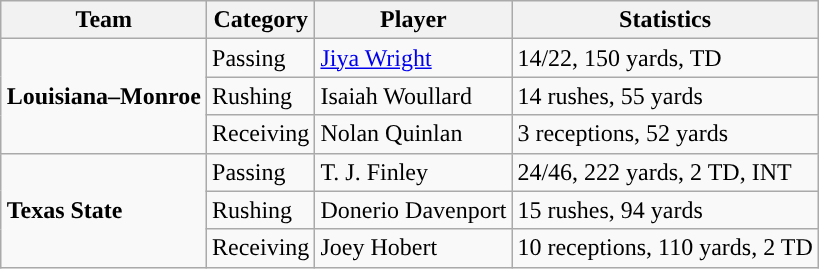<table class="wikitable" style="float: right;">
<tr>
<th>Team</th>
<th>Category</th>
<th>Player</th>
<th>Statistics</th>
</tr>
<tr>
<td rowspan=3><strong>Louisiana–Monroe</strong></td>
<td>Passing</td>
<td><a href='#'>Jiya Wright</a></td>
<td>14/22, 150 yards, TD</td>
</tr>
<tr>
<td>Rushing</td>
<td>Isaiah Woullard</td>
<td>14 rushes, 55 yards</td>
</tr>
<tr>
<td>Receiving</td>
<td>Nolan Quinlan</td>
<td>3 receptions, 52 yards</td>
</tr>
<tr>
<td rowspan=3><strong>Texas State</strong></td>
<td>Passing</td>
<td>T. J. Finley</td>
<td>24/46, 222 yards, 2 TD, INT</td>
</tr>
<tr>
<td>Rushing</td>
<td>Donerio Davenport</td>
<td>15 rushes, 94 yards</td>
</tr>
<tr>
<td>Receiving</td>
<td>Joey Hobert</td>
<td>10 receptions, 110 yards, 2 TD</td>
</tr>
</table>
